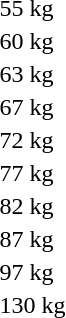<table>
<tr>
<td rowspan=2>55 kg<br></td>
<td rowspan=2></td>
<td rowspan=2></td>
<td></td>
</tr>
<tr>
<td></td>
</tr>
<tr>
<td rowspan=2>60 kg<br></td>
<td rowspan=2></td>
<td rowspan=2></td>
<td></td>
</tr>
<tr>
<td></td>
</tr>
<tr>
<td rowspan=2>63 kg<br></td>
<td rowspan=2></td>
<td rowspan=2></td>
<td></td>
</tr>
<tr>
<td></td>
</tr>
<tr>
<td rowspan=2>67 kg<br></td>
<td rowspan=2></td>
<td rowspan=2></td>
<td></td>
</tr>
<tr>
<td></td>
</tr>
<tr>
<td rowspan=2>72 kg<br></td>
<td rowspan=2></td>
<td rowspan=2></td>
<td></td>
</tr>
<tr>
<td></td>
</tr>
<tr>
<td rowspan=2>77 kg<br></td>
<td rowspan=2></td>
<td rowspan=2></td>
<td></td>
</tr>
<tr>
<td></td>
</tr>
<tr>
<td rowspan=2>82 kg<br></td>
<td rowspan=2></td>
<td rowspan=2></td>
<td></td>
</tr>
<tr>
<td></td>
</tr>
<tr>
<td rowspan=2>87 kg<br></td>
<td rowspan=2></td>
<td rowspan=2></td>
<td></td>
</tr>
<tr>
<td></td>
</tr>
<tr>
<td rowspan=2>97 kg<br></td>
<td rowspan=2></td>
<td rowspan=2></td>
<td></td>
</tr>
<tr>
<td></td>
</tr>
<tr>
<td rowspan=2>130 kg<br></td>
<td rowspan=2></td>
<td rowspan=2></td>
<td></td>
</tr>
<tr>
<td></td>
</tr>
</table>
